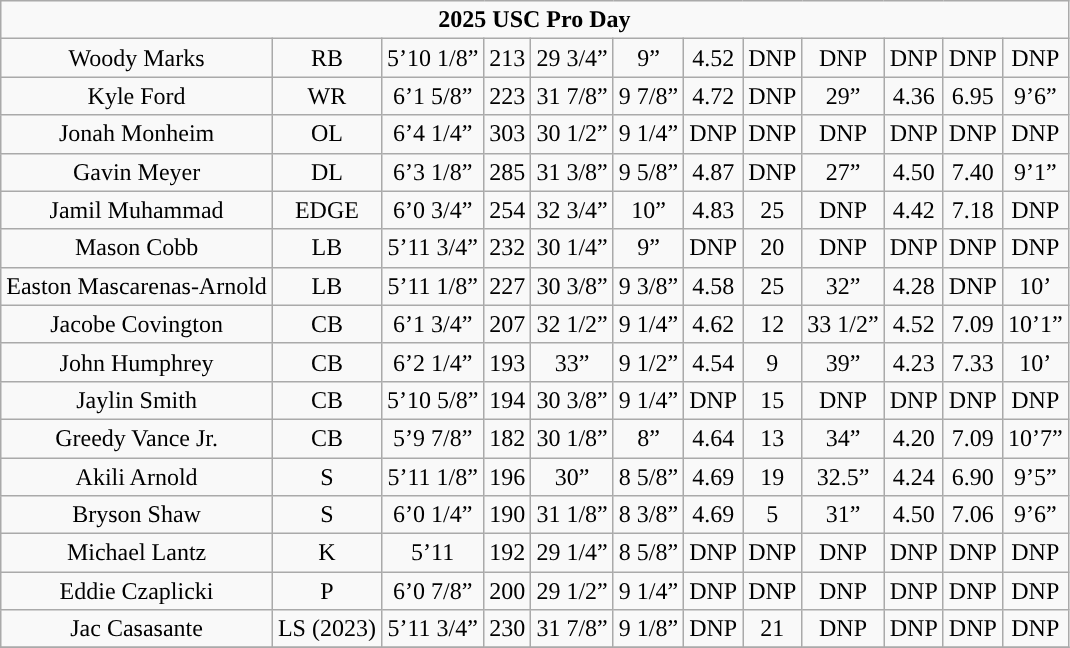<table class="wikitable sortable" style="text-align:center" "width:75%;">
<tr>
<td colspan="14" style="font-weight:bold; ">2025 USC Pro Day<br></td>
</tr>
<tr>
<td>Woody Marks</td>
<td>RB</td>
<td>5’10 1/8”</td>
<td>213</td>
<td>29 3/4”</td>
<td>9”</td>
<td>4.52</td>
<td>DNP</td>
<td>DNP</td>
<td>DNP</td>
<td>DNP</td>
<td>DNP</td>
</tr>
<tr>
<td>Kyle Ford</td>
<td>WR</td>
<td>6’1 5/8”</td>
<td>223</td>
<td>31 7/8”</td>
<td>9 7/8”</td>
<td>4.72</td>
<td>DNP</td>
<td>29”</td>
<td>4.36</td>
<td>6.95</td>
<td>9’6”</td>
</tr>
<tr>
<td>Jonah Monheim</td>
<td>OL</td>
<td>6’4 1/4”</td>
<td>303</td>
<td>30 1/2”</td>
<td>9 1/4”</td>
<td>DNP</td>
<td>DNP</td>
<td>DNP</td>
<td>DNP</td>
<td>DNP</td>
<td>DNP</td>
</tr>
<tr>
<td>Gavin Meyer</td>
<td>DL</td>
<td>6’3 1/8”</td>
<td>285</td>
<td>31 3/8”</td>
<td>9 5/8”</td>
<td>4.87</td>
<td>DNP</td>
<td>27”</td>
<td>4.50</td>
<td>7.40</td>
<td>9’1”</td>
</tr>
<tr>
<td>Jamil Muhammad</td>
<td>EDGE</td>
<td>6’0 3/4”</td>
<td>254</td>
<td>32 3/4”</td>
<td>10”</td>
<td>4.83</td>
<td>25</td>
<td>DNP</td>
<td>4.42</td>
<td>7.18</td>
<td>DNP</td>
</tr>
<tr>
<td>Mason Cobb</td>
<td>LB</td>
<td>5’11 3/4”</td>
<td>232</td>
<td>30 1/4”</td>
<td>9”</td>
<td>DNP</td>
<td>20</td>
<td>DNP</td>
<td>DNP</td>
<td>DNP</td>
<td>DNP</td>
</tr>
<tr>
<td>Easton Mascarenas-Arnold</td>
<td>LB</td>
<td>5’11 1/8”</td>
<td>227</td>
<td>30 3/8”</td>
<td>9 3/8”</td>
<td>4.58</td>
<td>25</td>
<td>32”</td>
<td>4.28</td>
<td>DNP</td>
<td>10’</td>
</tr>
<tr>
<td>Jacobe Covington</td>
<td>CB</td>
<td>6’1 3/4”</td>
<td>207</td>
<td>32 1/2”</td>
<td>9 1/4”</td>
<td>4.62</td>
<td>12</td>
<td>33 1/2”</td>
<td>4.52</td>
<td>7.09</td>
<td>10’1”</td>
</tr>
<tr>
<td>John Humphrey</td>
<td>CB</td>
<td>6’2 1/4”</td>
<td>193</td>
<td>33”</td>
<td>9 1/2”</td>
<td>4.54</td>
<td>9</td>
<td>39”</td>
<td>4.23</td>
<td>7.33</td>
<td>10’</td>
</tr>
<tr>
<td>Jaylin Smith</td>
<td>CB</td>
<td>5’10 5/8”</td>
<td>194</td>
<td>30 3/8”</td>
<td>9 1/4”</td>
<td>DNP</td>
<td>15</td>
<td>DNP</td>
<td>DNP</td>
<td>DNP</td>
<td>DNP</td>
</tr>
<tr>
<td>Greedy Vance Jr.</td>
<td>CB</td>
<td>5’9 7/8”</td>
<td>182</td>
<td>30 1/8”</td>
<td>8”</td>
<td>4.64</td>
<td>13</td>
<td>34”</td>
<td>4.20</td>
<td>7.09</td>
<td>10’7”</td>
</tr>
<tr>
<td>Akili Arnold</td>
<td>S</td>
<td>5’11 1/8”</td>
<td>196</td>
<td>30”</td>
<td>8 5/8”</td>
<td>4.69</td>
<td>19</td>
<td>32.5”</td>
<td>4.24</td>
<td>6.90</td>
<td>9’5”</td>
</tr>
<tr>
<td>Bryson Shaw</td>
<td>S</td>
<td>6’0 1/4”</td>
<td>190</td>
<td>31 1/8”</td>
<td>8 3/8”</td>
<td>4.69</td>
<td>5</td>
<td>31”</td>
<td>4.50</td>
<td>7.06</td>
<td>9’6”</td>
</tr>
<tr>
<td>Michael Lantz</td>
<td>K</td>
<td>5’11</td>
<td>192</td>
<td>29 1/4”</td>
<td>8 5/8”</td>
<td>DNP</td>
<td>DNP</td>
<td>DNP</td>
<td>DNP</td>
<td>DNP</td>
<td>DNP</td>
</tr>
<tr>
<td>Eddie Czaplicki</td>
<td>P</td>
<td>6’0 7/8”</td>
<td>200</td>
<td>29 1/2”</td>
<td>9 1/4”</td>
<td>DNP</td>
<td>DNP</td>
<td>DNP</td>
<td>DNP</td>
<td>DNP</td>
<td>DNP</td>
</tr>
<tr>
<td>Jac Casasante</td>
<td>LS (2023)</td>
<td>5’11 3/4”</td>
<td>230</td>
<td>31 7/8”</td>
<td>9 1/8”</td>
<td>DNP</td>
<td>21</td>
<td>DNP</td>
<td>DNP</td>
<td>DNP</td>
<td>DNP</td>
</tr>
<tr>
</tr>
</table>
